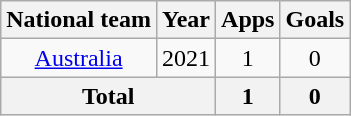<table class=wikitable style=text-align:center>
<tr>
<th>National team</th>
<th>Year</th>
<th>Apps</th>
<th>Goals</th>
</tr>
<tr>
<td rowspan="1"><a href='#'>Australia</a></td>
<td>2021</td>
<td>1</td>
<td>0</td>
</tr>
<tr>
<th colspan=2>Total</th>
<th>1</th>
<th>0</th>
</tr>
</table>
